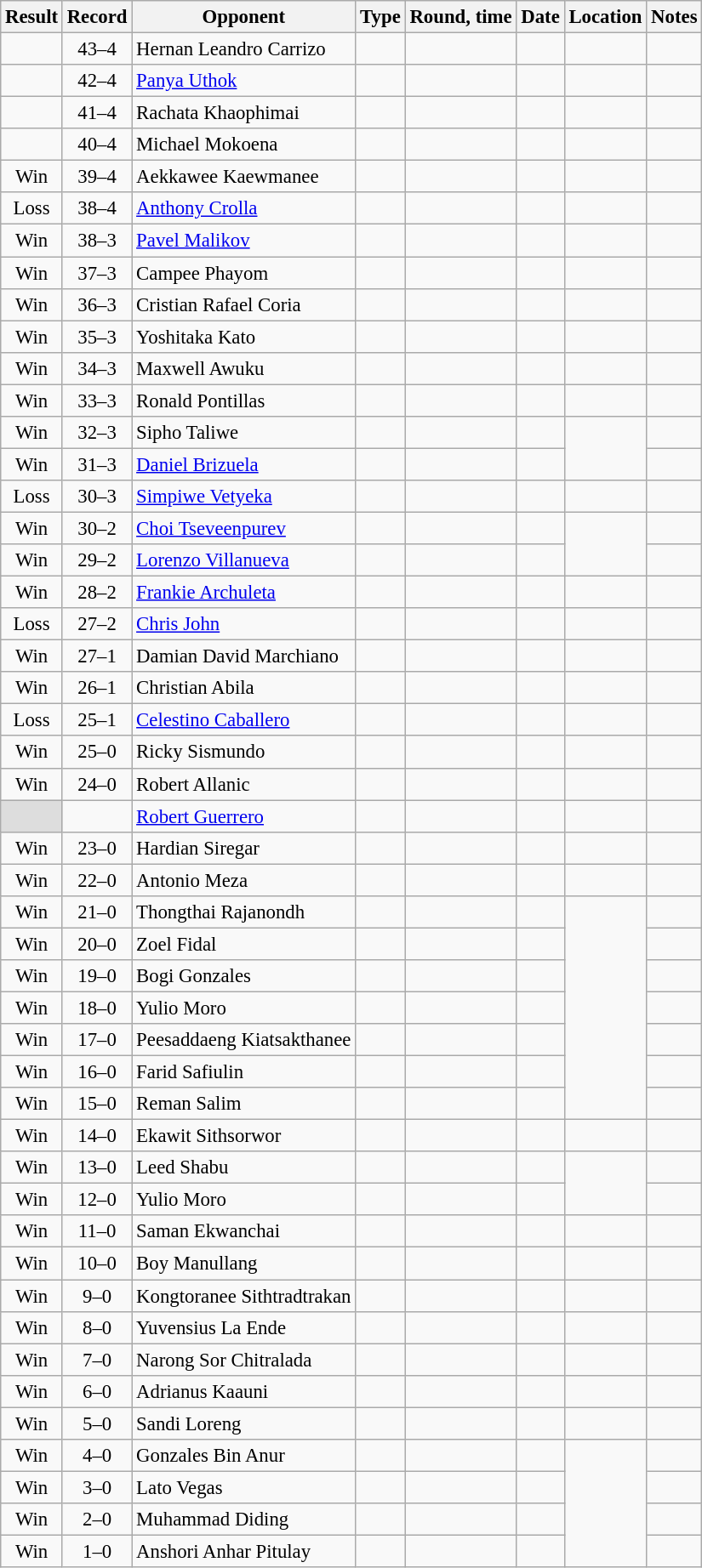<table class="wikitable" style="text-align:center; font-size:95%">
<tr>
<th>Result</th>
<th>Record</th>
<th>Opponent</th>
<th>Type</th>
<th>Round, time</th>
<th>Date</th>
<th>Location</th>
<th>Notes</th>
</tr>
<tr align="center">
<td></td>
<td>43–4</td>
<td align="left"> Hernan Leandro Carrizo</td>
<td></td>
<td></td>
<td></td>
<td align=left></td>
<td align="left"></td>
</tr>
<tr align="center">
<td></td>
<td>42–4</td>
<td align="left"> <a href='#'>Panya Uthok</a></td>
<td></td>
<td></td>
<td></td>
<td align=left></td>
<td align="left"></td>
</tr>
<tr align="center">
<td></td>
<td>41–4</td>
<td align="left"> Rachata Khaophimai</td>
<td></td>
<td></td>
<td></td>
<td align="left"></td>
<td align="left"></td>
</tr>
<tr align="center">
<td></td>
<td>40–4</td>
<td align="left"> Michael Mokoena</td>
<td></td>
<td></td>
<td></td>
<td align="left"></td>
<td align="left"></td>
</tr>
<tr align="center">
<td>Win</td>
<td>39–4</td>
<td align="left"> Aekkawee Kaewmanee</td>
<td></td>
<td></td>
<td></td>
<td align="left"></td>
<td align="left"></td>
</tr>
<tr align=center>
<td>Loss</td>
<td>38–4</td>
<td align=left> <a href='#'>Anthony Crolla</a></td>
<td></td>
<td></td>
<td></td>
<td align=left></td>
<td align=left></td>
</tr>
<tr align=center>
<td>Win</td>
<td>38–3</td>
<td align=left> <a href='#'>Pavel Malikov</a></td>
<td></td>
<td></td>
<td></td>
<td align=left></td>
<td align=left></td>
</tr>
<tr align=center>
<td>Win</td>
<td>37–3</td>
<td align=left> Campee Phayom</td>
<td></td>
<td></td>
<td></td>
<td align=left></td>
<td align=left></td>
</tr>
<tr align=center>
<td>Win</td>
<td>36–3</td>
<td align=left> Cristian Rafael Coria</td>
<td></td>
<td></td>
<td></td>
<td align=left></td>
<td align=left></td>
</tr>
<tr align=center>
<td>Win</td>
<td>35–3</td>
<td align=left> Yoshitaka Kato</td>
<td></td>
<td></td>
<td></td>
<td align=left></td>
<td align=left></td>
</tr>
<tr align=center>
<td>Win</td>
<td>34–3</td>
<td align=left> Maxwell Awuku</td>
<td></td>
<td></td>
<td></td>
<td align=left></td>
<td align=left></td>
</tr>
<tr align=center>
<td>Win</td>
<td>33–3</td>
<td align=left> Ronald Pontillas</td>
<td></td>
<td></td>
<td></td>
<td align=left></td>
<td align=left></td>
</tr>
<tr align=center>
<td>Win</td>
<td>32–3</td>
<td align=left> Sipho Taliwe</td>
<td></td>
<td></td>
<td></td>
<td rowspan=2 align=left></td>
<td align=left></td>
</tr>
<tr align=center>
<td>Win</td>
<td>31–3</td>
<td align=left> <a href='#'>Daniel Brizuela</a></td>
<td></td>
<td></td>
<td></td>
<td align=left></td>
</tr>
<tr align=center>
<td>Loss</td>
<td>30–3</td>
<td align=left> <a href='#'>Simpiwe Vetyeka</a></td>
<td></td>
<td></td>
<td></td>
<td align=left></td>
<td align=left></td>
</tr>
<tr align=center>
<td>Win</td>
<td>30–2</td>
<td align=left> <a href='#'>Choi Tseveenpurev</a></td>
<td></td>
<td></td>
<td></td>
<td rowspan=2 align=left></td>
<td align=left></td>
</tr>
<tr align=center>
<td>Win</td>
<td>29–2</td>
<td align=left> <a href='#'>Lorenzo Villanueva</a></td>
<td></td>
<td></td>
<td></td>
<td align=left></td>
</tr>
<tr align=center>
<td>Win</td>
<td>28–2</td>
<td align=left> <a href='#'>Frankie Archuleta</a></td>
<td></td>
<td></td>
<td></td>
<td align=left></td>
<td align=left></td>
</tr>
<tr align=center>
<td>Loss</td>
<td>27–2</td>
<td align=left> <a href='#'>Chris John</a></td>
<td></td>
<td></td>
<td></td>
<td align=left></td>
<td align=left></td>
</tr>
<tr align=center>
<td>Win</td>
<td>27–1</td>
<td align=left> Damian David Marchiano</td>
<td></td>
<td></td>
<td></td>
<td align=left></td>
<td align=left></td>
</tr>
<tr align=center>
<td>Win</td>
<td>26–1</td>
<td align=left> Christian Abila</td>
<td></td>
<td></td>
<td></td>
<td align=left></td>
<td align=left></td>
</tr>
<tr align=center>
<td>Loss</td>
<td>25–1</td>
<td align=left> <a href='#'>Celestino Caballero</a></td>
<td></td>
<td></td>
<td></td>
<td align=left></td>
<td align=left></td>
</tr>
<tr align=center>
<td>Win</td>
<td>25–0</td>
<td align=left> Ricky Sismundo</td>
<td></td>
<td></td>
<td></td>
<td align=left></td>
<td align=left></td>
</tr>
<tr align=center>
<td>Win</td>
<td>24–0</td>
<td align=left> Robert Allanic</td>
<td></td>
<td></td>
<td></td>
<td align=left></td>
<td align=left></td>
</tr>
<tr align=center>
<td style="background: #DDDDDD"></td>
<td></td>
<td align=left> <a href='#'>Robert Guerrero</a></td>
<td></td>
<td></td>
<td></td>
<td align=left></td>
<td align=left></td>
</tr>
<tr align=center>
<td>Win</td>
<td>23–0</td>
<td align=left> Hardian Siregar</td>
<td></td>
<td></td>
<td></td>
<td align=left></td>
<td align=left></td>
</tr>
<tr align=center>
<td>Win</td>
<td>22–0</td>
<td align=left> Antonio Meza</td>
<td></td>
<td></td>
<td></td>
<td align=left></td>
<td align=left></td>
</tr>
<tr align=center>
<td>Win</td>
<td>21–0</td>
<td align=left> Thongthai Rajanondh</td>
<td></td>
<td></td>
<td></td>
<td rowspan=7 align=left></td>
<td align=left></td>
</tr>
<tr align=center>
<td>Win</td>
<td>20–0</td>
<td align=left> Zoel Fidal</td>
<td></td>
<td></td>
<td></td>
<td align=left></td>
</tr>
<tr align=center>
<td>Win</td>
<td>19–0</td>
<td align=left> Bogi Gonzales</td>
<td></td>
<td></td>
<td></td>
<td align=left></td>
</tr>
<tr align=center>
<td>Win</td>
<td>18–0</td>
<td align=left> Yulio Moro</td>
<td></td>
<td></td>
<td></td>
<td align=left></td>
</tr>
<tr align=center>
<td>Win</td>
<td>17–0</td>
<td align=left> Peesaddaeng Kiatsakthanee</td>
<td></td>
<td></td>
<td></td>
<td align=left></td>
</tr>
<tr align=center>
<td>Win</td>
<td>16–0</td>
<td align=left> Farid Safiulin</td>
<td></td>
<td></td>
<td></td>
<td align=left></td>
</tr>
<tr align=center>
<td>Win</td>
<td>15–0</td>
<td align=left> Reman Salim</td>
<td></td>
<td></td>
<td></td>
<td align=left></td>
</tr>
<tr align=center>
<td>Win</td>
<td>14–0</td>
<td align=left> Ekawit Sithsorwor</td>
<td></td>
<td></td>
<td></td>
<td align=left></td>
<td align=left></td>
</tr>
<tr align=center>
<td>Win</td>
<td>13–0</td>
<td align=left> Leed Shabu</td>
<td></td>
<td></td>
<td></td>
<td rowspan=2 align=left></td>
<td align=left></td>
</tr>
<tr align=center>
<td>Win</td>
<td>12–0</td>
<td align=left> Yulio Moro</td>
<td></td>
<td></td>
<td></td>
<td align=left></td>
</tr>
<tr align=center>
<td>Win</td>
<td>11–0</td>
<td align=left> Saman Ekwanchai</td>
<td></td>
<td></td>
<td></td>
<td align=left></td>
<td align=left></td>
</tr>
<tr align=center>
<td>Win</td>
<td>10–0</td>
<td align=left> Boy Manullang</td>
<td></td>
<td></td>
<td></td>
<td align=left></td>
<td align=left></td>
</tr>
<tr align=center>
<td>Win</td>
<td>9–0</td>
<td align=left> Kongtoranee Sithtradtrakan</td>
<td></td>
<td></td>
<td></td>
<td align=left></td>
<td align=left></td>
</tr>
<tr align=center>
<td>Win</td>
<td>8–0</td>
<td align=left> Yuvensius La Ende</td>
<td></td>
<td></td>
<td></td>
<td align=left></td>
<td align=left></td>
</tr>
<tr align=center>
<td>Win</td>
<td>7–0</td>
<td align=left> Narong Sor Chitralada</td>
<td></td>
<td></td>
<td></td>
<td align=left></td>
<td align=left></td>
</tr>
<tr align=center>
<td>Win</td>
<td>6–0</td>
<td align=left> Adrianus Kaauni</td>
<td></td>
<td></td>
<td></td>
<td align=left></td>
<td align=left></td>
</tr>
<tr align=center>
<td>Win</td>
<td>5–0</td>
<td align=left> Sandi Loreng</td>
<td></td>
<td></td>
<td></td>
<td align=left></td>
<td align=left></td>
</tr>
<tr align=center>
<td>Win</td>
<td>4–0</td>
<td align=left> Gonzales Bin Anur</td>
<td></td>
<td></td>
<td></td>
<td rowspan=4 align=left></td>
<td align=left></td>
</tr>
<tr align=center>
<td>Win</td>
<td>3–0</td>
<td align=left> Lato Vegas</td>
<td></td>
<td></td>
<td></td>
<td align=left></td>
</tr>
<tr align=center>
<td>Win</td>
<td>2–0</td>
<td align=left> Muhammad Diding</td>
<td></td>
<td></td>
<td></td>
<td align=left></td>
</tr>
<tr align=center>
<td>Win</td>
<td>1–0</td>
<td align=left> Anshori Anhar Pitulay</td>
<td></td>
<td></td>
<td></td>
<td align=left></td>
</tr>
</table>
